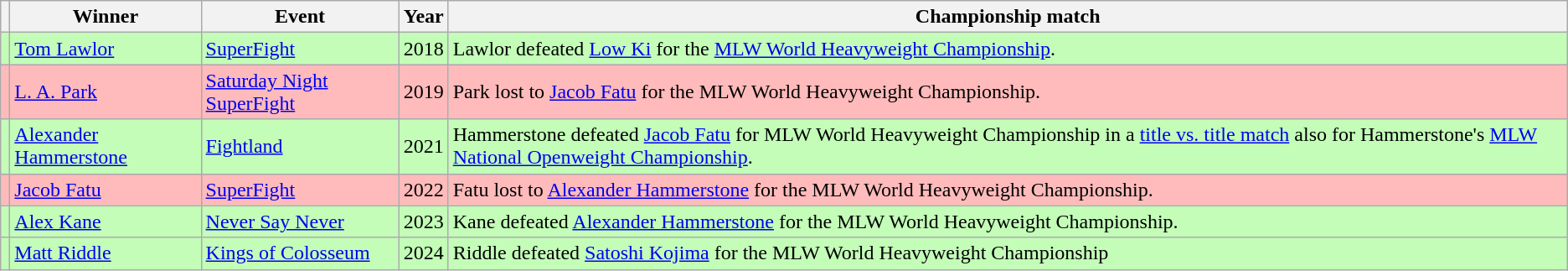<table class="wikitable plainrowheaders sortable">
<tr>
<th></th>
<th>Winner</th>
<th>Event</th>
<th>Year</th>
<th>Championship match</th>
</tr>
<tr style="background:#c3fdb8;">
<td></td>
<td !scope="row"><a href='#'>Tom Lawlor</a></td>
<td><a href='#'>SuperFight</a></td>
<td>2018</td>
<td>Lawlor defeated <a href='#'>Low Ki</a> for the <a href='#'>MLW World Heavyweight Championship</a>.</td>
</tr>
<tr style="background:#fbb;">
<td></td>
<td !scope="row"><a href='#'>L. A. Park</a></td>
<td><a href='#'>Saturday Night SuperFight</a></td>
<td>2019</td>
<td>Park lost to <a href='#'>Jacob Fatu</a> for the MLW World Heavyweight Championship.</td>
</tr>
<tr style="background:#c3fdb8;">
<td></td>
<td !scope="row"><a href='#'>Alexander Hammerstone</a></td>
<td><a href='#'>Fightland</a></td>
<td>2021</td>
<td>Hammerstone defeated <a href='#'>Jacob Fatu</a> for MLW World Heavyweight Championship in a <a href='#'>title vs. title match</a> also for Hammerstone's <a href='#'>MLW National Openweight Championship</a>.</td>
</tr>
<tr style="background:#fbb;">
<td></td>
<td !scope="row"><a href='#'>Jacob Fatu</a></td>
<td><a href='#'>SuperFight</a></td>
<td>2022</td>
<td>Fatu lost to <a href='#'>Alexander Hammerstone</a> for the MLW World Heavyweight Championship.</td>
</tr>
<tr style="background:#c3fdb8;">
<td></td>
<td !scope="row"><a href='#'>Alex Kane</a></td>
<td><a href='#'>Never Say Never</a></td>
<td>2023</td>
<td>Kane defeated <a href='#'>Alexander Hammerstone</a> for the MLW World Heavyweight Championship.</td>
</tr>
<tr style="background:#c3fdb8;">
<td></td>
<td !scope="row"><a href='#'>Matt Riddle</a></td>
<td><a href='#'>Kings of Colosseum</a></td>
<td>2024</td>
<td>Riddle defeated <a href='#'>Satoshi Kojima</a> for the MLW World Heavyweight Championship</td>
</tr>
</table>
